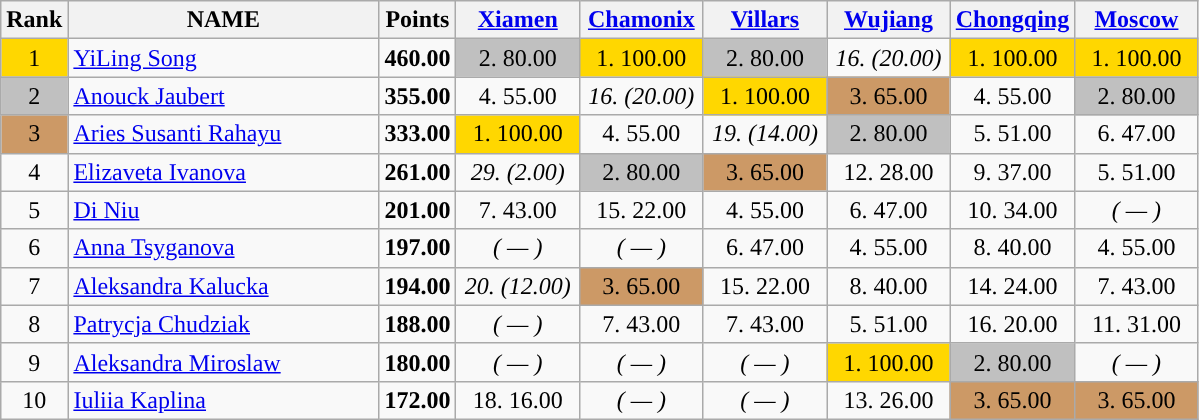<table class="wikitable sortable" style="text-align: center;">
<tr>
<th>Rank</th>
<th width = "200">NAME</th>
<th>Points</th>
<th width = "75" data-sort-type="number"><a href='#'>Xiamen</a></th>
<th width = "75" data-sort-type="number"><a href='#'>Chamonix</a></th>
<th width = "75" data-sort-type="number"><a href='#'>Villars</a></th>
<th width = "75" data-sort-type="number"><a href='#'>Wujiang</a></th>
<th width = "75" data-sort-type="number"><a href='#'>Chongqing</a></th>
<th width = "75" data-sort-type="number"><a href='#'>Moscow</a></th>
</tr>
<tr>
<td style="background: gold">1</td>
<td align="left"> <a href='#'>YiLing Song</a></td>
<td><strong>460.00</strong></td>
<td style="background: silver">2. 80.00</td>
<td style="background: gold">1. 100.00</td>
<td style="background: silver">2. 80.00</td>
<td><em>16. (20.00)</em></td>
<td style="background: gold">1. 100.00</td>
<td style="background: gold">1. 100.00</td>
</tr>
<tr>
<td style="background: silver">2</td>
<td align="left"> <a href='#'>Anouck Jaubert</a></td>
<td><strong>355.00</strong></td>
<td>4. 55.00</td>
<td><em>16. (20.00)</em></td>
<td style="background: gold">1. 100.00</td>
<td style="background: #cc9966">3. 65.00</td>
<td>4. 55.00</td>
<td style="background: silver">2. 80.00</td>
</tr>
<tr>
<td style="background: #cc9966">3</td>
<td align="left"> <a href='#'>Aries Susanti Rahayu</a></td>
<td><strong>333.00</strong></td>
<td style="background: gold">1. 100.00</td>
<td>4. 55.00</td>
<td><em>19. (14.00)</em></td>
<td style="background: silver">2. 80.00</td>
<td>5. 51.00</td>
<td>6. 47.00</td>
</tr>
<tr>
<td>4</td>
<td align="left"> <a href='#'>Elizaveta Ivanova</a></td>
<td><strong>261.00</strong></td>
<td><em>29. (2.00)</em></td>
<td style="background: silver">2. 80.00</td>
<td style="background: #cc9966">3. 65.00</td>
<td>12. 28.00</td>
<td>9. 37.00</td>
<td>5. 51.00</td>
</tr>
<tr>
<td>5</td>
<td align="left"> <a href='#'>Di Niu</a></td>
<td><strong>201.00</strong></td>
<td>7. 43.00</td>
<td>15. 22.00</td>
<td>4. 55.00</td>
<td>6. 47.00</td>
<td>10. 34.00</td>
<td><em>( — )</em></td>
</tr>
<tr>
<td>6</td>
<td align="left"> <a href='#'>Anna Tsyganova</a></td>
<td><strong>197.00</strong></td>
<td><em>( — )</em></td>
<td><em>( — )</em></td>
<td>6. 47.00</td>
<td>4. 55.00</td>
<td>8. 40.00</td>
<td>4. 55.00</td>
</tr>
<tr>
<td>7</td>
<td align="left"> <a href='#'>Aleksandra Kalucka</a></td>
<td><strong>194.00</strong></td>
<td><em>20. (12.00)</em></td>
<td style="background: #cc9966">3. 65.00</td>
<td>15. 22.00</td>
<td>8. 40.00</td>
<td>14. 24.00</td>
<td>7. 43.00</td>
</tr>
<tr>
<td>8</td>
<td align="left"> <a href='#'>Patrycja Chudziak</a></td>
<td><strong>188.00</strong></td>
<td><em>( — )</em></td>
<td>7. 43.00</td>
<td>7. 43.00</td>
<td>5. 51.00</td>
<td>16. 20.00</td>
<td>11. 31.00</td>
</tr>
<tr>
<td>9</td>
<td align="left"> <a href='#'>Aleksandra Miroslaw</a></td>
<td><strong>180.00</strong></td>
<td><em>( — )</em></td>
<td><em>( — )</em></td>
<td><em>( — )</em></td>
<td style="background: gold">1. 100.00</td>
<td style="background: silver">2. 80.00</td>
<td><em>( — )</em></td>
</tr>
<tr>
<td>10</td>
<td align="left"> <a href='#'>Iuliia Kaplina</a></td>
<td><strong>172.00</strong></td>
<td>18. 16.00</td>
<td><em>( — )</em></td>
<td><em>( — )</em></td>
<td>13. 26.00</td>
<td style="background: #cc9966">3. 65.00</td>
<td style="background: #cc9966">3. 65.00</td>
</tr>
</table>
